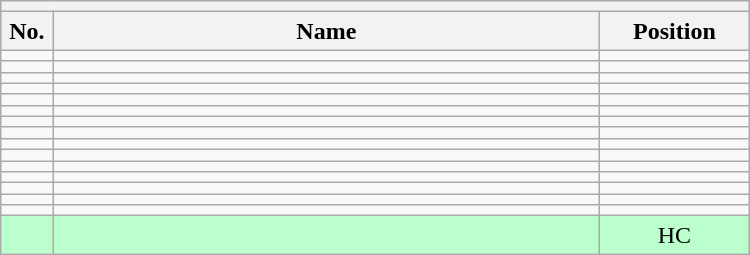<table class="wikitable mw-collapsible mw-collapsed" style="text-align:center; width:500px; border:none">
<tr>
<th style="text-align:left" colspan="3"></th>
</tr>
<tr>
<th style="width:7%">No.</th>
<th>Name</th>
<th style="width:20%">Position</th>
</tr>
<tr>
<td></td>
<td></td>
<td></td>
</tr>
<tr>
<td></td>
<td></td>
<td></td>
</tr>
<tr>
<td></td>
<td></td>
<td></td>
</tr>
<tr>
<td></td>
<td></td>
<td></td>
</tr>
<tr>
<td></td>
<td></td>
<td></td>
</tr>
<tr>
<td></td>
<td></td>
<td></td>
</tr>
<tr>
<td></td>
<td></td>
<td></td>
</tr>
<tr>
<td></td>
<td></td>
<td></td>
</tr>
<tr>
<td></td>
<td></td>
<td></td>
</tr>
<tr>
<td></td>
<td></td>
<td></td>
</tr>
<tr>
<td></td>
<td></td>
<td></td>
</tr>
<tr>
<td></td>
<td></td>
<td></td>
</tr>
<tr>
<td></td>
<td></td>
<td></td>
</tr>
<tr>
<td></td>
<td></td>
<td></td>
</tr>
<tr>
<td></td>
<td></td>
<td></td>
</tr>
<tr bgcolor=#BBFFCC>
<td></td>
<td></td>
<td>HC</td>
</tr>
</table>
